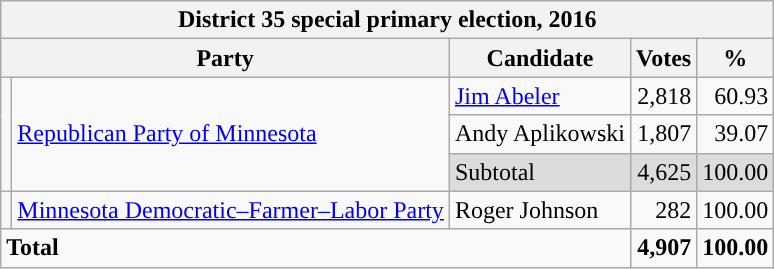<table class="wikitable">
<tr>
<th colspan="5">District 35 special primary election, 2016</th>
</tr>
<tr>
<th colspan="2">Party</th>
<th>Candidate</th>
<th>Votes</th>
<th>%</th>
</tr>
<tr>
<td rowspan="3" style="background-color:"></td>
<td rowspan="3"><a href='#'>Republican Party of Minnesota</a></td>
<td><a href='#'>Jim Abeler</a></td>
<td align="right">2,818</td>
<td align="right">60.93</td>
</tr>
<tr>
<td>Andy Aplikowski</td>
<td align="right">1,807</td>
<td align="right">39.07</td>
</tr>
<tr>
<td style="background-color:Gainsboro">Subtotal</td>
<td style="background-color:Gainsboro" align="right">4,625</td>
<td style="background-color:Gainsboro" align="right">100.00</td>
</tr>
<tr>
<td rowspan="1" style="background-color:"></td>
<td rowspan="1"><a href='#'>Minnesota Democratic–Farmer–Labor Party</a></td>
<td>Roger Johnson</td>
<td align="right">282</td>
<td align="right">100.00</td>
</tr>
<tr>
<td colspan="3"><strong>Total</strong></td>
<td align="right"><strong>4,907</strong></td>
<td align="right"><strong>100.00</strong></td>
</tr>
</table>
